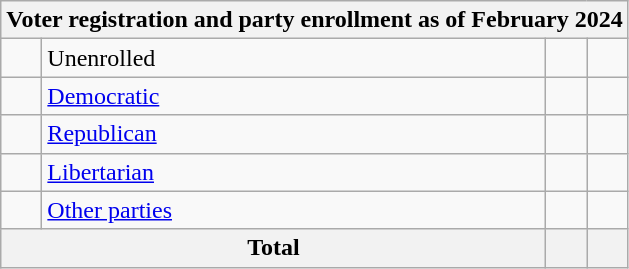<table class=wikitable>
<tr>
<th colspan = 6>Voter registration and party enrollment as of February 2024</th>
</tr>
<tr>
<td></td>
<td>Unenrolled</td>
<td align = center></td>
<td align = center></td>
</tr>
<tr>
<td></td>
<td><a href='#'>Democratic</a></td>
<td align = center></td>
<td align = center></td>
</tr>
<tr>
<td></td>
<td><a href='#'>Republican</a></td>
<td align = center></td>
<td align = center></td>
</tr>
<tr>
<td></td>
<td><a href='#'>Libertarian</a></td>
<td align = center></td>
<td align = center></td>
</tr>
<tr>
<td></td>
<td><a href='#'>Other parties</a></td>
<td align = center></td>
<td align = center></td>
</tr>
<tr>
<th colspan = 2>Total</th>
<th align = center></th>
<th align = center></th>
</tr>
</table>
